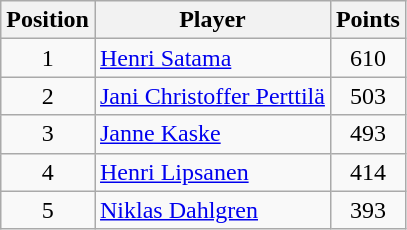<table class=wikitable>
<tr>
<th>Position</th>
<th>Player</th>
<th>Points</th>
</tr>
<tr>
<td align=center>1</td>
<td> <a href='#'>Henri Satama</a></td>
<td align=center>610</td>
</tr>
<tr>
<td align=center>2</td>
<td> <a href='#'>Jani Christoffer Perttilä</a></td>
<td align=center>503</td>
</tr>
<tr>
<td align=center>3</td>
<td> <a href='#'>Janne Kaske</a></td>
<td align=center>493</td>
</tr>
<tr>
<td align=center>4</td>
<td> <a href='#'>Henri Lipsanen</a></td>
<td align=center>414</td>
</tr>
<tr>
<td align=center>5</td>
<td> <a href='#'>Niklas Dahlgren</a></td>
<td align=center>393</td>
</tr>
</table>
